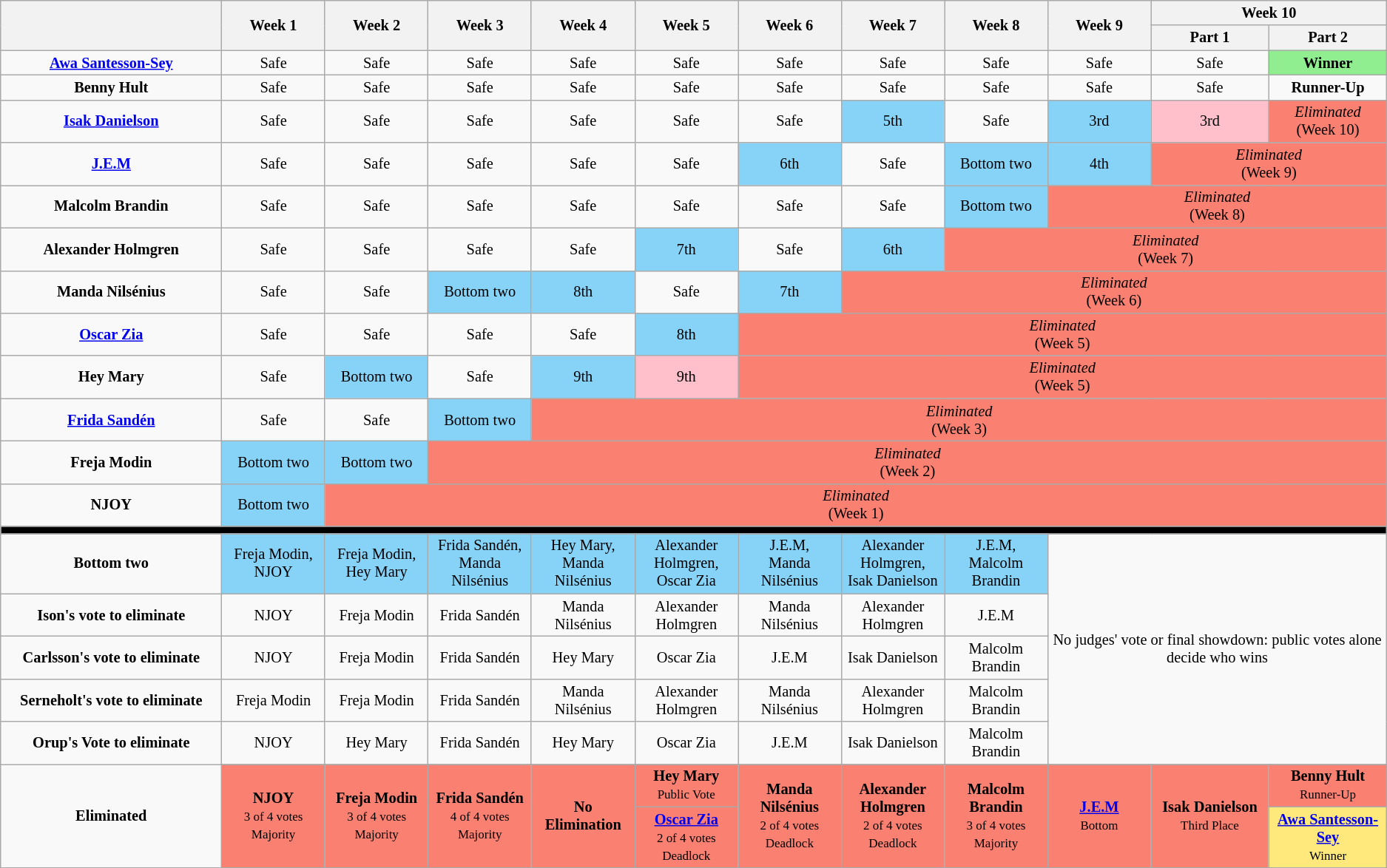<table class="wikitable" style="text-align:center; font-size:85%">
<tr>
<th style="width:15%;" rowspan="2"></th>
<th style="width:7%" rowspan="2">Week 1</th>
<th style="width:7%" rowspan="2">Week 2</th>
<th style="width:7%" rowspan="2">Week 3</th>
<th style="width:7%" rowspan="2">Week 4</th>
<th style="width:7%" rowspan="2">Week 5</th>
<th style="width:7%" rowspan="2">Week 6</th>
<th style="width:7%" rowspan="2">Week 7</th>
<th style="width:7%" rowspan="2">Week 8</th>
<th style="width:7%" rowspan="2">Week 9</th>
<th colspan=2>Week 10</th>
</tr>
<tr>
<th style="width:8%">Part 1</th>
<th style="width:8%">Part 2</th>
</tr>
<tr>
<td><strong><a href='#'>Awa Santesson-Sey</a></strong></td>
<td>Safe</td>
<td>Safe</td>
<td>Safe</td>
<td>Safe</td>
<td>Safe</td>
<td>Safe</td>
<td>Safe</td>
<td>Safe</td>
<td>Safe</td>
<td>Safe</td>
<td bgcolor="lightgreen"><strong>Winner</strong></td>
</tr>
<tr>
<td><strong>Benny Hult</strong></td>
<td>Safe</td>
<td>Safe</td>
<td>Safe</td>
<td>Safe</td>
<td>Safe</td>
<td>Safe</td>
<td>Safe</td>
<td>Safe</td>
<td>Safe</td>
<td>Safe</td>
<td><strong>Runner-Up</strong></td>
</tr>
<tr>
<td><strong><a href='#'>Isak Danielson</a></strong></td>
<td>Safe</td>
<td>Safe</td>
<td>Safe</td>
<td>Safe</td>
<td>Safe</td>
<td>Safe</td>
<td style="background:#87D3F8">5th</td>
<td>Safe</td>
<td style="background:#87D3F8">3rd</td>
<td style="background:pink">3rd</td>
<td style="background:salmon;" colspan="1"><em>Eliminated</em><br>(Week 10)</td>
</tr>
<tr>
<td><strong><a href='#'>J.E.M</a></strong></td>
<td>Safe</td>
<td>Safe</td>
<td>Safe</td>
<td>Safe</td>
<td>Safe</td>
<td style="background:#87D3F8">6th</td>
<td>Safe</td>
<td style="background:#87D3F8">Bottom two</td>
<td style="background:#87D3F8">4th</td>
<td style="background:salmon;" colspan="2"><em>Eliminated</em><br>(Week 9)</td>
</tr>
<tr>
<td><strong>Malcolm Brandin</strong></td>
<td>Safe</td>
<td>Safe</td>
<td>Safe</td>
<td>Safe</td>
<td>Safe</td>
<td>Safe</td>
<td>Safe</td>
<td style="background:#87D3F8">Bottom two</td>
<td style="background:salmon;" colspan="3"><em>Eliminated</em><br>(Week 8)</td>
</tr>
<tr>
<td><strong>Alexander Holmgren</strong></td>
<td>Safe</td>
<td>Safe</td>
<td>Safe</td>
<td>Safe</td>
<td style="background:#87D3F8">7th</td>
<td>Safe</td>
<td style="background:#87D3F8">6th</td>
<td style="background:salmon;" colspan="4"><em>Eliminated</em><br>(Week 7)</td>
</tr>
<tr>
<td><strong>Manda Nilsénius</strong></td>
<td>Safe</td>
<td>Safe</td>
<td style="background:#87D3F8">Bottom two</td>
<td style="background:#87D3F8">8th</td>
<td>Safe</td>
<td style="background:#87D3F8">7th</td>
<td style="background:salmon;" colspan="5"><em>Eliminated</em><br>(Week 6)</td>
</tr>
<tr>
<td><strong><a href='#'>Oscar Zia</a></strong></td>
<td>Safe</td>
<td>Safe</td>
<td>Safe</td>
<td>Safe</td>
<td style="background:#87D3F8">8th</td>
<td style="background:salmon;" colspan="6"><em>Eliminated</em><br>(Week 5)</td>
</tr>
<tr>
<td><strong>Hey Mary</strong></td>
<td>Safe</td>
<td style="background:#87D3F8">Bottom two</td>
<td>Safe</td>
<td style="background:#87D3F8">9th</td>
<td style="background:pink">9th</td>
<td style="background:salmon;" colspan="6"><em>Eliminated</em><br>(Week 5)</td>
</tr>
<tr>
<td><strong><a href='#'>Frida Sandén</a></strong></td>
<td>Safe</td>
<td>Safe</td>
<td style="background:#87D3F8">Bottom two</td>
<td style="background:salmon;" colspan="8"><em>Eliminated</em><br>(Week 3)</td>
</tr>
<tr>
<td><strong>Freja Modin</strong></td>
<td style="background:#87D3F8">Bottom two</td>
<td style="background:#87D3F8">Bottom two</td>
<td style="background:salmon;" colspan="9"><em>Eliminated</em><br>(Week 2)</td>
</tr>
<tr>
<td><strong>NJOY</strong></td>
<td style="background:#87D3F8">Bottom two</td>
<td style="background:salmon;" colspan="10"><em>Eliminated</em><br>(Week 1)</td>
</tr>
<tr>
<td style="background:#000;" colspan="12"></td>
</tr>
<tr>
<td><strong>Bottom two</strong></td>
<td style="background:#87D3F8">Freja Modin,<br>NJOY</td>
<td style="background:#87D3F8">Freja Modin,<br>Hey Mary</td>
<td style="background:#87D3F8">Frida Sandén,<br>Manda Nilsénius</td>
<td style="background:#87D3F8">Hey Mary,<br>Manda Nilsénius</td>
<td style="background:#87D3F8">Alexander Holmgren,<br>Oscar Zia</td>
<td style="background:#87D3F8">J.E.M,<br>Manda Nilsénius</td>
<td style="background:#87D3F8">Alexander Holmgren,<br>Isak Danielson</td>
<td style="background:#87D3F8">J.E.M,<br>Malcolm Brandin</td>
<td rowspan=5 colspan=3>No judges' vote or final showdown: public votes alone decide who wins</td>
</tr>
<tr>
<td><strong>Ison's vote to eliminate</strong></td>
<td>NJOY</td>
<td>Freja Modin</td>
<td>Frida Sandén</td>
<td>Manda Nilsénius</td>
<td>Alexander Holmgren</td>
<td>Manda Nilsénius</td>
<td>Alexander Holmgren</td>
<td>J.E.M</td>
</tr>
<tr>
<td><strong>Carlsson's vote to eliminate</strong></td>
<td>NJOY</td>
<td>Freja Modin</td>
<td>Frida Sandén</td>
<td>Hey Mary</td>
<td>Oscar Zia</td>
<td>J.E.M</td>
<td>Isak Danielson</td>
<td>Malcolm Brandin</td>
</tr>
<tr>
<td><strong>Serneholt's vote to eliminate</strong></td>
<td>Freja Modin</td>
<td>Freja Modin</td>
<td>Frida Sandén</td>
<td>Manda Nilsénius</td>
<td>Alexander Holmgren</td>
<td>Manda Nilsénius</td>
<td>Alexander Holmgren</td>
<td>Malcolm Brandin</td>
</tr>
<tr>
<td><strong>Orup's Vote to eliminate</strong></td>
<td>NJOY</td>
<td>Hey Mary</td>
<td>Frida Sandén</td>
<td>Hey Mary</td>
<td>Oscar Zia</td>
<td>J.E.M</td>
<td>Isak Danielson</td>
<td>Malcolm Brandin</td>
</tr>
<tr>
<td rowspan="3"><strong>Eliminated</strong></td>
</tr>
<tr>
<td style="background:salmon;" rowspan="2"><strong>NJOY</strong><br><small>3 of 4 votes<br>Majority</small></td>
<td style="background:salmon;" rowspan="2"><strong>Freja Modin</strong><br><small>3 of 4 votes<br>Majority</small></td>
<td style="background:salmon;" rowspan="2"><strong>Frida Sandén</strong><br><small>4 of 4 votes<br>Majority</small></td>
<td style="background:salmon;" rowspan="2"><strong>No Elimination</strong></td>
<td style="background:salmon;" rowspan="1"><strong>Hey Mary</strong><br><small> Public Vote </small></td>
<td style="background:salmon;" rowspan="2"><strong>Manda Nilsénius</strong><br><small>2 of 4 votes<br>Deadlock</small></td>
<td style="background:salmon;" rowspan="2"><strong>Alexander Holmgren</strong><br><small>2 of 4 votes<br>Deadlock</small></td>
<td style="background:salmon;" rowspan="2"><strong>Malcolm Brandin</strong><br><small>3 of 4 votes<br>Majority</small></td>
<td style="background:salmon;" rowspan="2"><strong><a href='#'>J.E.M</a></strong><br><small> Bottom </small></td>
<td style="background:salmon;" rowspan="2"><strong>Isak Danielson</strong><br><small> Third Place </small></td>
<td style="background:salmon;" rowspan="1"><strong>Benny Hult</strong><br><small> Runner-Up </small></td>
</tr>
<tr>
<td style="background:salmon;" rowspan="1"><strong><a href='#'>Oscar Zia</a></strong><br><small>2 of 4 votes<br>Deadlock</small></td>
<td style="background:#FFE87C;" width:5%" rowspan=2><strong><a href='#'>Awa Santesson-Sey</a></strong><br><small> Winner </small></td>
</tr>
<tr>
</tr>
</table>
